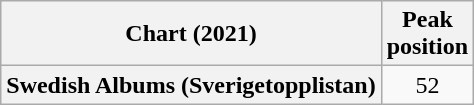<table class="wikitable plainrowheaders" style="text-align:center;">
<tr>
<th scope="col">Chart (2021)</th>
<th scope="col">Peak<br>position</th>
</tr>
<tr>
<th scope="row">Swedish Albums (Sverigetopplistan)</th>
<td>52</td>
</tr>
</table>
